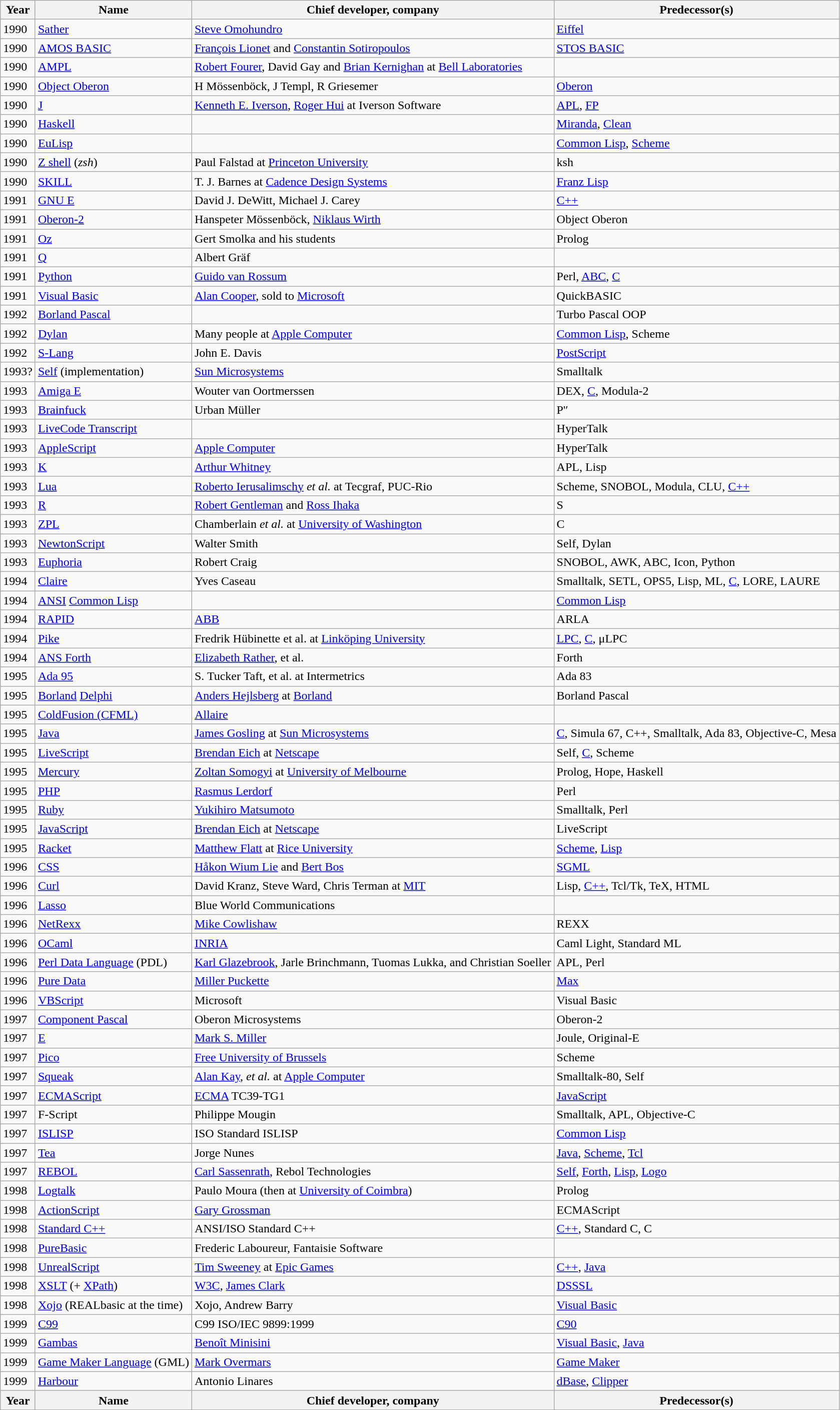<table class="wikitable sortable">
<tr>
<th>Year</th>
<th>Name</th>
<th>Chief developer, company</th>
<th>Predecessor(s)</th>
</tr>
<tr>
<td>1990</td>
<td><a href='#'>Sather</a></td>
<td><a href='#'>Steve Omohundro</a></td>
<td><a href='#'>Eiffel</a></td>
</tr>
<tr>
<td>1990</td>
<td><a href='#'>AMOS BASIC</a></td>
<td><a href='#'>François Lionet</a> and <a href='#'>Constantin Sotiropoulos</a></td>
<td><a href='#'>STOS BASIC</a></td>
</tr>
<tr>
<td>1990</td>
<td><a href='#'>AMPL</a></td>
<td><a href='#'>Robert Fourer</a>, David Gay and <a href='#'>Brian Kernighan</a> at <a href='#'>Bell Laboratories</a></td>
<td></td>
</tr>
<tr>
<td>1990</td>
<td><a href='#'>Object Oberon</a></td>
<td>H Mössenböck, J Templ, R Griesemer</td>
<td><a href='#'>Oberon</a></td>
</tr>
<tr>
<td>1990</td>
<td><a href='#'>J</a></td>
<td><a href='#'>Kenneth E. Iverson</a>, <a href='#'>Roger Hui</a> at Iverson Software</td>
<td><a href='#'>APL</a>, <a href='#'>FP</a></td>
</tr>
<tr>
<td>1990</td>
<td><a href='#'>Haskell</a></td>
<td></td>
<td><a href='#'>Miranda</a>, <a href='#'>Clean</a></td>
</tr>
<tr>
<td>1990</td>
<td><a href='#'>EuLisp</a></td>
<td></td>
<td><a href='#'>Common Lisp</a>, <a href='#'>Scheme</a></td>
</tr>
<tr>
<td>1990</td>
<td><a href='#'>Z shell</a> (<em>zsh</em>)</td>
<td>Paul Falstad at <a href='#'>Princeton University</a></td>
<td>ksh</td>
</tr>
<tr>
<td>1990</td>
<td><a href='#'>SKILL</a></td>
<td>T. J. Barnes at <a href='#'>Cadence Design Systems</a></td>
<td><a href='#'>Franz Lisp</a></td>
</tr>
<tr>
<td>1991</td>
<td><a href='#'>GNU E</a></td>
<td>David J. DeWitt, Michael J. Carey</td>
<td><a href='#'>C++</a></td>
</tr>
<tr>
<td>1991</td>
<td><a href='#'>Oberon-2</a></td>
<td>Hanspeter Mössenböck, <a href='#'>Niklaus Wirth</a></td>
<td>Object Oberon</td>
</tr>
<tr>
<td>1991</td>
<td><a href='#'>Oz</a></td>
<td>Gert Smolka and his students</td>
<td>Prolog</td>
</tr>
<tr>
<td>1991</td>
<td><a href='#'>Q</a></td>
<td>Albert Gräf</td>
<td></td>
</tr>
<tr>
<td>1991</td>
<td><a href='#'>Python</a></td>
<td><a href='#'>Guido van Rossum</a></td>
<td>Perl, <a href='#'>ABC</a>, <a href='#'>C</a></td>
</tr>
<tr>
<td>1991</td>
<td><a href='#'>Visual Basic</a></td>
<td><a href='#'>Alan Cooper</a>, sold to <a href='#'>Microsoft</a></td>
<td>QuickBASIC</td>
</tr>
<tr>
<td>1992</td>
<td><a href='#'>Borland Pascal</a></td>
<td></td>
<td>Turbo Pascal OOP</td>
</tr>
<tr>
<td>1992</td>
<td><a href='#'>Dylan</a></td>
<td>Many people at <a href='#'>Apple Computer</a></td>
<td><a href='#'>Common Lisp</a>, Scheme</td>
</tr>
<tr>
<td>1992</td>
<td><a href='#'>S-Lang</a></td>
<td>John E. Davis</td>
<td><a href='#'>PostScript</a></td>
</tr>
<tr>
<td>1993?</td>
<td><a href='#'>Self</a> (implementation)</td>
<td><a href='#'>Sun Microsystems</a></td>
<td>Smalltalk</td>
</tr>
<tr>
<td>1993</td>
<td><a href='#'>Amiga E</a></td>
<td>Wouter van Oortmerssen</td>
<td>DEX, <a href='#'>C</a>, Modula-2</td>
</tr>
<tr>
<td>1993</td>
<td><a href='#'>Brainfuck</a></td>
<td>Urban Müller</td>
<td>P'′</td>
</tr>
<tr>
<td>1993</td>
<td><a href='#'>LiveCode Transcript</a></td>
<td></td>
<td>HyperTalk</td>
</tr>
<tr>
<td>1993</td>
<td><a href='#'>AppleScript</a></td>
<td><a href='#'>Apple Computer</a></td>
<td>HyperTalk</td>
</tr>
<tr>
<td>1993</td>
<td><a href='#'>K</a></td>
<td><a href='#'>Arthur Whitney</a></td>
<td>APL, Lisp</td>
</tr>
<tr>
<td>1993</td>
<td><a href='#'>Lua</a></td>
<td><a href='#'>Roberto Ierusalimschy</a> <em>et al.</em> at Tecgraf, PUC-Rio</td>
<td>Scheme, SNOBOL, Modula, CLU, <a href='#'>C++</a></td>
</tr>
<tr>
<td>1993</td>
<td><a href='#'>R</a></td>
<td><a href='#'>Robert Gentleman</a> and <a href='#'>Ross Ihaka</a></td>
<td>S</td>
</tr>
<tr>
<td>1993</td>
<td><a href='#'>ZPL</a></td>
<td>Chamberlain <em>et al.</em> at <a href='#'>University of Washington</a></td>
<td>C</td>
</tr>
<tr>
<td>1993</td>
<td><a href='#'>NewtonScript</a></td>
<td>Walter Smith</td>
<td>Self, Dylan</td>
</tr>
<tr>
<td>1993</td>
<td><a href='#'>Euphoria</a></td>
<td>Robert Craig</td>
<td>SNOBOL, AWK, ABC, Icon, Python</td>
</tr>
<tr>
<td>1994</td>
<td><a href='#'>Claire</a></td>
<td>Yves Caseau</td>
<td>Smalltalk, SETL, OPS5, Lisp, ML, <a href='#'>C</a>, LORE, LAURE</td>
</tr>
<tr>
<td>1994</td>
<td><a href='#'>ANSI</a> <a href='#'>Common Lisp</a></td>
<td></td>
<td><a href='#'>Common Lisp</a></td>
</tr>
<tr>
<td>1994</td>
<td><a href='#'>RAPID</a></td>
<td><a href='#'>ABB</a></td>
<td>ARLA</td>
</tr>
<tr>
<td>1994</td>
<td><a href='#'>Pike</a></td>
<td>Fredrik Hübinette et al. at <a href='#'>Linköping University</a></td>
<td><a href='#'>LPC</a>, <a href='#'>C</a>, μLPC</td>
</tr>
<tr>
<td>1994</td>
<td><a href='#'>ANS Forth</a></td>
<td><a href='#'>Elizabeth Rather</a>, et al.</td>
<td>Forth</td>
</tr>
<tr>
<td>1995</td>
<td><a href='#'>Ada 95</a></td>
<td>S. Tucker Taft, et al. at Intermetrics</td>
<td>Ada 83</td>
</tr>
<tr>
<td>1995</td>
<td><a href='#'>Borland</a> <a href='#'>Delphi</a></td>
<td><a href='#'>Anders Hejlsberg</a> at <a href='#'>Borland</a></td>
<td>Borland Pascal</td>
</tr>
<tr>
<td>1995</td>
<td><a href='#'>ColdFusion (CFML)</a></td>
<td><a href='#'>Allaire</a></td>
<td></td>
</tr>
<tr>
<td>1995</td>
<td><a href='#'>Java</a></td>
<td><a href='#'>James Gosling</a> at <a href='#'>Sun Microsystems</a></td>
<td><a href='#'>C</a>, Simula 67, C++, Smalltalk, Ada 83, Objective-C, Mesa</td>
</tr>
<tr>
<td>1995</td>
<td><a href='#'>LiveScript</a></td>
<td><a href='#'>Brendan Eich</a> at <a href='#'>Netscape</a></td>
<td>Self, <a href='#'>C</a>, Scheme</td>
</tr>
<tr>
<td>1995</td>
<td><a href='#'>Mercury</a></td>
<td><a href='#'>Zoltan Somogyi</a> at <a href='#'>University of Melbourne</a></td>
<td>Prolog, Hope, Haskell</td>
</tr>
<tr>
<td>1995</td>
<td><a href='#'>PHP</a></td>
<td><a href='#'>Rasmus Lerdorf</a></td>
<td>Perl</td>
</tr>
<tr>
<td>1995</td>
<td><a href='#'>Ruby</a></td>
<td><a href='#'>Yukihiro Matsumoto</a></td>
<td>Smalltalk, Perl</td>
</tr>
<tr>
<td>1995</td>
<td><a href='#'>JavaScript</a></td>
<td><a href='#'>Brendan Eich</a> at <a href='#'>Netscape</a></td>
<td>LiveScript</td>
</tr>
<tr>
<td>1995</td>
<td><a href='#'>Racket</a></td>
<td><a href='#'>Matthew Flatt</a> at <a href='#'>Rice University</a></td>
<td><a href='#'>Scheme</a>, <a href='#'>Lisp</a></td>
</tr>
<tr>
<td>1996</td>
<td><a href='#'>CSS</a></td>
<td><a href='#'>Håkon Wium Lie</a> and <a href='#'>Bert Bos</a></td>
<td><a href='#'>SGML</a></td>
</tr>
<tr>
<td>1996</td>
<td><a href='#'>Curl</a></td>
<td>David Kranz, Steve Ward, Chris Terman at <a href='#'>MIT</a></td>
<td>Lisp, <a href='#'>C++</a>, Tcl/Tk, TeX, HTML</td>
</tr>
<tr>
<td>1996</td>
<td><a href='#'>Lasso</a></td>
<td>Blue World Communications</td>
<td></td>
</tr>
<tr>
<td>1996</td>
<td><a href='#'>NetRexx</a></td>
<td><a href='#'>Mike Cowlishaw</a></td>
<td>REXX</td>
</tr>
<tr>
<td>1996</td>
<td><a href='#'>OCaml</a></td>
<td><a href='#'>INRIA</a></td>
<td>Caml Light, Standard ML</td>
</tr>
<tr>
<td>1996</td>
<td><a href='#'>Perl Data Language</a> (PDL)</td>
<td><a href='#'>Karl Glazebrook</a>, Jarle Brinchmann, Tuomas Lukka, and Christian Soeller</td>
<td>APL, Perl</td>
</tr>
<tr>
<td>1996</td>
<td><a href='#'>Pure Data</a></td>
<td><a href='#'>Miller Puckette</a></td>
<td><a href='#'>Max</a></td>
</tr>
<tr>
<td>1996</td>
<td><a href='#'>VBScript</a></td>
<td>Microsoft</td>
<td>Visual Basic</td>
</tr>
<tr>
<td>1997</td>
<td><a href='#'>Component Pascal</a></td>
<td>Oberon Microsystems</td>
<td>Oberon-2</td>
</tr>
<tr>
<td>1997</td>
<td><a href='#'>E</a></td>
<td><a href='#'>Mark S. Miller</a></td>
<td>Joule, Original-E</td>
</tr>
<tr>
<td>1997</td>
<td><a href='#'>Pico</a></td>
<td><a href='#'>Free University of Brussels</a></td>
<td>Scheme</td>
</tr>
<tr>
<td>1997</td>
<td><a href='#'>Squeak</a></td>
<td><a href='#'>Alan Kay</a>, <em>et al.</em> at <a href='#'>Apple Computer</a></td>
<td>Smalltalk-80, Self</td>
</tr>
<tr>
<td>1997</td>
<td><a href='#'>ECMAScript</a></td>
<td><a href='#'>ECMA</a> TC39-TG1</td>
<td><a href='#'>JavaScript</a></td>
</tr>
<tr>
<td>1997</td>
<td>F-Script</td>
<td>Philippe Mougin</td>
<td>Smalltalk, APL, Objective-C</td>
</tr>
<tr>
<td>1997</td>
<td><a href='#'>ISLISP</a></td>
<td>ISO Standard ISLISP</td>
<td><a href='#'>Common Lisp</a></td>
</tr>
<tr>
<td>1997</td>
<td><a href='#'>Tea</a></td>
<td>Jorge Nunes</td>
<td><a href='#'>Java</a>, <a href='#'>Scheme</a>, <a href='#'>Tcl</a></td>
</tr>
<tr>
<td>1997</td>
<td><a href='#'>REBOL</a></td>
<td><a href='#'>Carl Sassenrath</a>, Rebol Technologies</td>
<td><a href='#'>Self</a>, <a href='#'>Forth</a>, <a href='#'>Lisp</a>, <a href='#'>Logo</a></td>
</tr>
<tr>
<td>1998</td>
<td><a href='#'>Logtalk</a></td>
<td>Paulo Moura (then at <a href='#'>University of Coimbra</a>)</td>
<td>Prolog</td>
</tr>
<tr>
<td>1998</td>
<td><a href='#'>ActionScript</a></td>
<td><a href='#'>Gary Grossman</a></td>
<td>ECMAScript</td>
</tr>
<tr>
<td>1998</td>
<td><a href='#'>Standard C++</a></td>
<td>ANSI/ISO Standard C++</td>
<td><a href='#'>C++</a>, Standard C, C</td>
</tr>
<tr>
<td>1998</td>
<td><a href='#'>PureBasic</a></td>
<td>Frederic Laboureur, Fantaisie Software</td>
<td></td>
</tr>
<tr>
<td>1998</td>
<td><a href='#'>UnrealScript</a></td>
<td><a href='#'>Tim Sweeney</a> at <a href='#'>Epic Games</a></td>
<td><a href='#'>C++</a>, <a href='#'>Java</a></td>
</tr>
<tr>
<td>1998</td>
<td><a href='#'>XSLT</a> (+ <a href='#'>XPath</a>)</td>
<td><a href='#'>W3C</a>, <a href='#'>James Clark</a></td>
<td><a href='#'>DSSSL</a></td>
</tr>
<tr>
<td>1998</td>
<td><a href='#'>Xojo</a> (REALbasic at the time)</td>
<td>Xojo, Andrew Barry</td>
<td><a href='#'>Visual Basic</a></td>
</tr>
<tr>
<td>1999</td>
<td><a href='#'>C99</a></td>
<td>C99 ISO/IEC 9899:1999</td>
<td><a href='#'>C90</a></td>
</tr>
<tr>
<td>1999</td>
<td><a href='#'>Gambas</a></td>
<td><a href='#'>Benoît Minisini</a></td>
<td><a href='#'>Visual Basic</a>, <a href='#'>Java</a></td>
</tr>
<tr>
<td>1999</td>
<td><a href='#'>Game Maker Language</a> (GML)</td>
<td><a href='#'>Mark Overmars</a></td>
<td><a href='#'>Game Maker</a></td>
</tr>
<tr>
<td>1999</td>
<td><a href='#'>Harbour</a></td>
<td>Antonio Linares</td>
<td><a href='#'>dBase</a>, <a href='#'>Clipper</a></td>
</tr>
<tr class="sortbottom">
<th>Year</th>
<th>Name</th>
<th>Chief developer, company</th>
<th>Predecessor(s)</th>
</tr>
</table>
